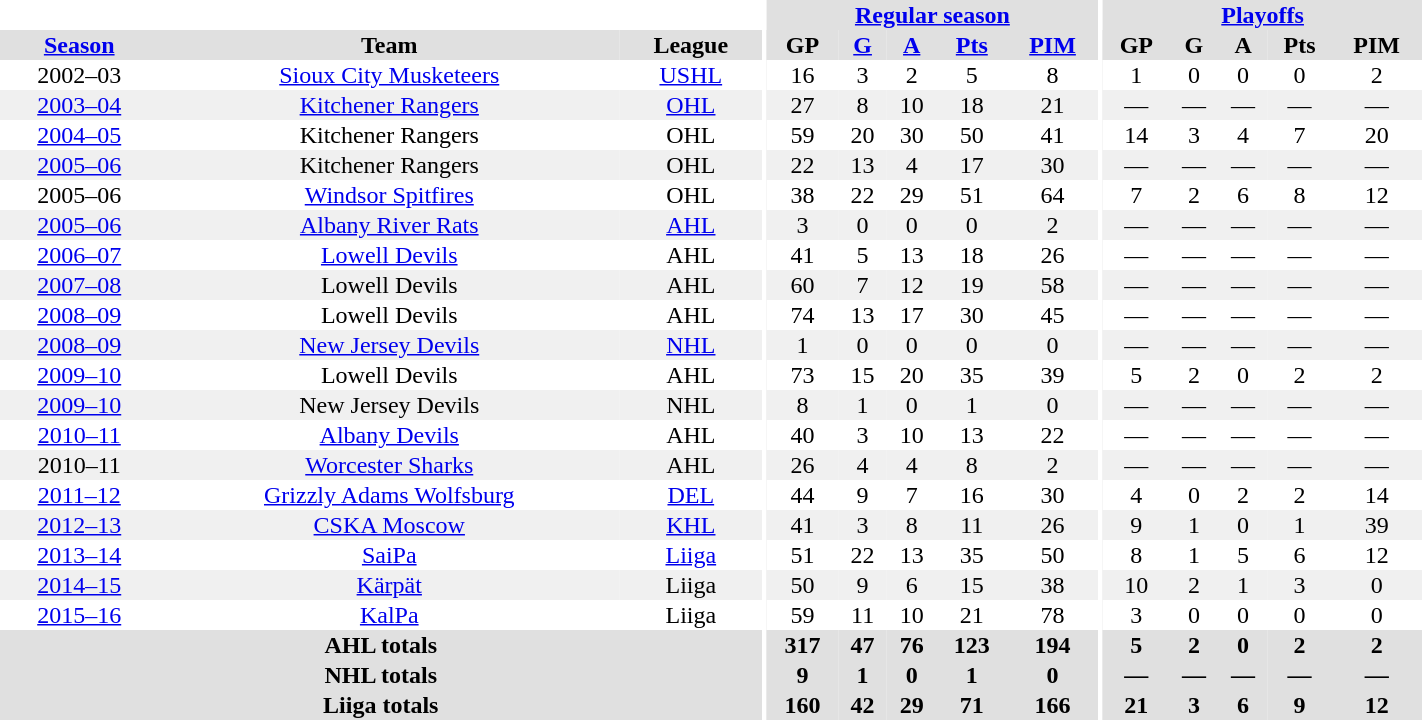<table border="0" cellpadding="1" cellspacing="0" style="text-align:center; width:75%">
<tr bgcolor="#e0e0e0">
<th colspan="3" bgcolor="#ffffff"></th>
<th rowspan="102" bgcolor="#ffffff"></th>
<th colspan="5"><a href='#'>Regular season</a></th>
<th rowspan="102" bgcolor="#ffffff"></th>
<th colspan="5"><a href='#'>Playoffs</a></th>
</tr>
<tr bgcolor="#e0e0e0">
<th><a href='#'>Season</a></th>
<th>Team</th>
<th>League</th>
<th>GP</th>
<th><a href='#'>G</a></th>
<th><a href='#'>A</a></th>
<th><a href='#'>Pts</a></th>
<th><a href='#'>PIM</a></th>
<th>GP</th>
<th>G</th>
<th>A</th>
<th>Pts</th>
<th>PIM</th>
</tr>
<tr>
<td>2002–03</td>
<td><a href='#'>Sioux City Musketeers</a></td>
<td><a href='#'>USHL</a></td>
<td>16</td>
<td>3</td>
<td>2</td>
<td>5</td>
<td>8</td>
<td>1</td>
<td>0</td>
<td>0</td>
<td>0</td>
<td>2</td>
</tr>
<tr bgcolor="#f0f0f0">
<td><a href='#'>2003–04</a></td>
<td><a href='#'>Kitchener Rangers</a></td>
<td><a href='#'>OHL</a></td>
<td>27</td>
<td>8</td>
<td>10</td>
<td>18</td>
<td>21</td>
<td>—</td>
<td>—</td>
<td>—</td>
<td>—</td>
<td>—</td>
</tr>
<tr>
<td><a href='#'>2004–05</a></td>
<td>Kitchener Rangers</td>
<td>OHL</td>
<td>59</td>
<td>20</td>
<td>30</td>
<td>50</td>
<td>41</td>
<td>14</td>
<td>3</td>
<td>4</td>
<td>7</td>
<td>20</td>
</tr>
<tr bgcolor="#f0f0f0">
<td><a href='#'>2005–06</a></td>
<td>Kitchener Rangers</td>
<td>OHL</td>
<td>22</td>
<td>13</td>
<td>4</td>
<td>17</td>
<td>30</td>
<td>—</td>
<td>—</td>
<td>—</td>
<td>—</td>
<td>—</td>
</tr>
<tr>
<td>2005–06</td>
<td><a href='#'>Windsor Spitfires</a></td>
<td>OHL</td>
<td>38</td>
<td>22</td>
<td>29</td>
<td>51</td>
<td>64</td>
<td>7</td>
<td>2</td>
<td>6</td>
<td>8</td>
<td>12</td>
</tr>
<tr bgcolor="#f0f0f0">
<td><a href='#'>2005–06</a></td>
<td><a href='#'>Albany River Rats</a></td>
<td><a href='#'>AHL</a></td>
<td>3</td>
<td>0</td>
<td>0</td>
<td>0</td>
<td>2</td>
<td>—</td>
<td>—</td>
<td>—</td>
<td>—</td>
<td>—</td>
</tr>
<tr>
<td><a href='#'>2006–07</a></td>
<td><a href='#'>Lowell Devils</a></td>
<td>AHL</td>
<td>41</td>
<td>5</td>
<td>13</td>
<td>18</td>
<td>26</td>
<td>—</td>
<td>—</td>
<td>—</td>
<td>—</td>
<td>—</td>
</tr>
<tr bgcolor="#f0f0f0">
<td><a href='#'>2007–08</a></td>
<td>Lowell Devils</td>
<td>AHL</td>
<td>60</td>
<td>7</td>
<td>12</td>
<td>19</td>
<td>58</td>
<td>—</td>
<td>—</td>
<td>—</td>
<td>—</td>
<td>—</td>
</tr>
<tr>
<td><a href='#'>2008–09</a></td>
<td>Lowell Devils</td>
<td>AHL</td>
<td>74</td>
<td>13</td>
<td>17</td>
<td>30</td>
<td>45</td>
<td>—</td>
<td>—</td>
<td>—</td>
<td>—</td>
<td>—</td>
</tr>
<tr bgcolor="#f0f0f0">
<td><a href='#'>2008–09</a></td>
<td><a href='#'>New Jersey Devils</a></td>
<td><a href='#'>NHL</a></td>
<td>1</td>
<td>0</td>
<td>0</td>
<td>0</td>
<td>0</td>
<td>—</td>
<td>—</td>
<td>—</td>
<td>—</td>
<td>—</td>
</tr>
<tr>
<td><a href='#'>2009–10</a></td>
<td>Lowell Devils</td>
<td>AHL</td>
<td>73</td>
<td>15</td>
<td>20</td>
<td>35</td>
<td>39</td>
<td>5</td>
<td>2</td>
<td>0</td>
<td>2</td>
<td>2</td>
</tr>
<tr bgcolor="#f0f0f0">
<td><a href='#'>2009–10</a></td>
<td>New Jersey Devils</td>
<td>NHL</td>
<td>8</td>
<td>1</td>
<td>0</td>
<td>1</td>
<td>0</td>
<td>—</td>
<td>—</td>
<td>—</td>
<td>—</td>
<td>—</td>
</tr>
<tr>
<td><a href='#'>2010–11</a></td>
<td><a href='#'>Albany Devils</a></td>
<td>AHL</td>
<td>40</td>
<td>3</td>
<td>10</td>
<td>13</td>
<td>22</td>
<td>—</td>
<td>—</td>
<td>—</td>
<td>—</td>
<td>—</td>
</tr>
<tr bgcolor="#f0f0f0">
<td>2010–11</td>
<td><a href='#'>Worcester Sharks</a></td>
<td>AHL</td>
<td>26</td>
<td>4</td>
<td>4</td>
<td>8</td>
<td>2</td>
<td>—</td>
<td>—</td>
<td>—</td>
<td>—</td>
<td>—</td>
</tr>
<tr>
<td><a href='#'>2011–12</a></td>
<td><a href='#'>Grizzly Adams Wolfsburg</a></td>
<td><a href='#'>DEL</a></td>
<td>44</td>
<td>9</td>
<td>7</td>
<td>16</td>
<td>30</td>
<td>4</td>
<td>0</td>
<td>2</td>
<td>2</td>
<td>14</td>
</tr>
<tr bgcolor="#f0f0f0">
<td><a href='#'>2012–13</a></td>
<td><a href='#'>CSKA Moscow</a></td>
<td><a href='#'>KHL</a></td>
<td>41</td>
<td>3</td>
<td>8</td>
<td>11</td>
<td>26</td>
<td>9</td>
<td>1</td>
<td>0</td>
<td>1</td>
<td>39</td>
</tr>
<tr>
<td><a href='#'>2013–14</a></td>
<td><a href='#'>SaiPa</a></td>
<td><a href='#'>Liiga</a></td>
<td>51</td>
<td>22</td>
<td>13</td>
<td>35</td>
<td>50</td>
<td>8</td>
<td>1</td>
<td>5</td>
<td>6</td>
<td>12</td>
</tr>
<tr bgcolor="#f0f0f0">
<td><a href='#'>2014–15</a></td>
<td><a href='#'>Kärpät</a></td>
<td>Liiga</td>
<td>50</td>
<td>9</td>
<td>6</td>
<td>15</td>
<td>38</td>
<td>10</td>
<td>2</td>
<td>1</td>
<td>3</td>
<td>0</td>
</tr>
<tr>
<td><a href='#'>2015–16</a></td>
<td><a href='#'>KalPa</a></td>
<td>Liiga</td>
<td>59</td>
<td>11</td>
<td>10</td>
<td>21</td>
<td>78</td>
<td>3</td>
<td>0</td>
<td>0</td>
<td>0</td>
<td>0</td>
</tr>
<tr bgcolor="#e0e0e0">
<th colspan="3">AHL totals</th>
<th>317</th>
<th>47</th>
<th>76</th>
<th>123</th>
<th>194</th>
<th>5</th>
<th>2</th>
<th>0</th>
<th>2</th>
<th>2</th>
</tr>
<tr bgcolor="#e0e0e0">
<th colspan="3">NHL totals</th>
<th>9</th>
<th>1</th>
<th>0</th>
<th>1</th>
<th>0</th>
<th>—</th>
<th>—</th>
<th>—</th>
<th>—</th>
<th>—</th>
</tr>
<tr bgcolor="#e0e0e0">
<th colspan="3">Liiga totals</th>
<th>160</th>
<th>42</th>
<th>29</th>
<th>71</th>
<th>166</th>
<th>21</th>
<th>3</th>
<th>6</th>
<th>9</th>
<th>12</th>
</tr>
</table>
